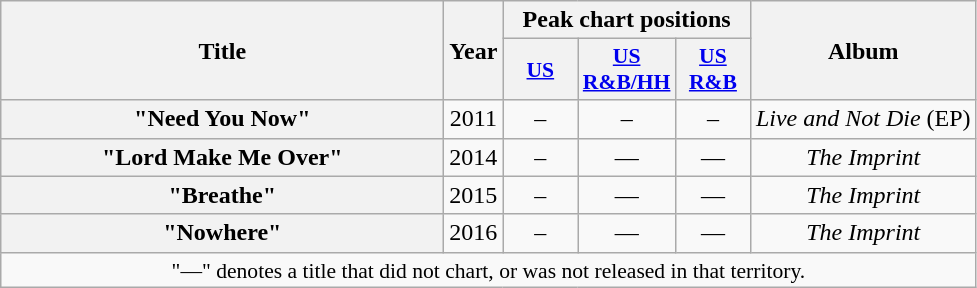<table class="wikitable plainrowheaders" style="text-align:center;">
<tr>
<th scope="col" rowspan="2" style="width:18em;">Title</th>
<th scope="col" rowspan="2">Year</th>
<th scope="col" colspan="3">Peak chart positions</th>
<th scope="col" rowspan="2">Album</th>
</tr>
<tr>
<th scope="col" style="width:3em;font-size:90%;"><a href='#'>US</a></th>
<th scope="col" style="width:3em;font-size:90%;"><a href='#'>US R&B/HH</a></th>
<th scope="col" style="width:3em;font-size:90%;"><a href='#'>US R&B</a></th>
</tr>
<tr>
<th scope="row">"Need You Now"</th>
<td rowspan="1">2011</td>
<td>–</td>
<td>–</td>
<td>–</td>
<td rowspan="1"><em>Live and Not Die</em> (EP)</td>
</tr>
<tr>
<th scope="row">"Lord Make Me Over"</th>
<td rowspan="1">2014</td>
<td>–</td>
<td>—</td>
<td>—</td>
<td rowspan="1"><em>The Imprint</em></td>
</tr>
<tr>
<th scope="row">"Breathe"</th>
<td rowspan="1">2015</td>
<td>–</td>
<td>—</td>
<td>—</td>
<td rowspan="1"><em>The Imprint</em></td>
</tr>
<tr>
<th scope="row">"Nowhere"</th>
<td rowspan="1">2016</td>
<td>–</td>
<td>—</td>
<td>—</td>
<td rowspan="1"><em>The Imprint</em></td>
</tr>
<tr>
<td colspan="18" style="font-size:90%">"—" denotes a title that did not chart, or was not released in that territory.</td>
</tr>
</table>
